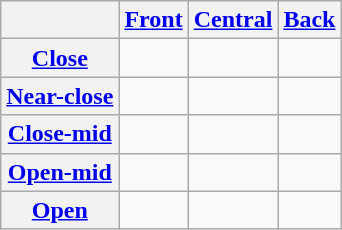<table class="wikitable" style="text-align:center;">
<tr>
<th></th>
<th><a href='#'>Front</a></th>
<th><a href='#'>Central</a></th>
<th><a href='#'>Back</a></th>
</tr>
<tr>
<th><a href='#'>Close</a></th>
<td></td>
<td></td>
<td></td>
</tr>
<tr>
<th><a href='#'>Near-close</a></th>
<td></td>
<td></td>
<td></td>
</tr>
<tr>
<th><a href='#'>Close-mid</a></th>
<td></td>
<td></td>
<td></td>
</tr>
<tr>
<th><a href='#'>Open-mid</a></th>
<td></td>
<td></td>
<td></td>
</tr>
<tr>
<th><a href='#'>Open</a></th>
<td></td>
<td></td>
<td></td>
</tr>
</table>
